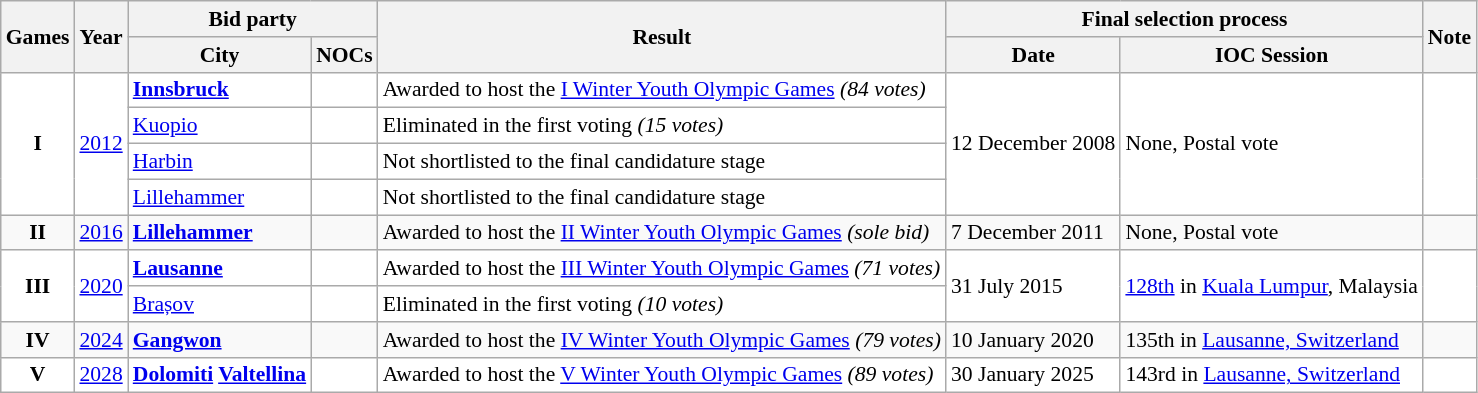<table class="wikitable" style="font-size:90%">
<tr>
<th rowspan=2>Games</th>
<th rowspan=2>Year</th>
<th colspan=2>Bid party</th>
<th rowspan=2>Result</th>
<th colspan=2>Final selection process</th>
<th rowspan=2>Note</th>
</tr>
<tr>
<th>City</th>
<th>NOCs</th>
<th>Date</th>
<th>IOC Session</th>
</tr>
<tr bgcolor=white>
<td rowspan=4 align=center><strong>I</strong></td>
<td rowspan=4 align=center><a href='#'>2012</a></td>
<td><strong><a href='#'>Innsbruck</a></strong></td>
<td><strong></strong></td>
<td>Awarded to host the <a href='#'>I Winter Youth Olympic Games</a> <em>(84 votes)</em></td>
<td rowspan=4>12 December 2008</td>
<td rowspan=4>None, Postal vote</td>
<td rowspan=4 align=center></td>
</tr>
<tr bgcolor=white>
<td><a href='#'>Kuopio</a></td>
<td></td>
<td>Eliminated in the first voting <em>(15 votes)</em></td>
</tr>
<tr bgcolor=white>
<td><a href='#'>Harbin</a></td>
<td></td>
<td>Not shortlisted to the final candidature stage</td>
</tr>
<tr bgcolor=white>
<td><a href='#'>Lillehammer</a></td>
<td></td>
<td>Not shortlisted to the final candidature stage</td>
</tr>
<tr>
<td align=center><strong>II</strong></td>
<td align=center><a href='#'>2016</a></td>
<td><strong><a href='#'>Lillehammer</a></strong></td>
<td><strong></strong></td>
<td>Awarded to host the <a href='#'>II Winter Youth Olympic Games</a> <em>(sole bid)</em></td>
<td>7 December 2011</td>
<td>None, Postal vote</td>
<td align=center></td>
</tr>
<tr bgcolor=white>
<td rowspan=2 align=center><strong>III</strong></td>
<td rowspan=2 align=center><a href='#'>2020</a></td>
<td><strong><a href='#'>Lausanne</a></strong></td>
<td><strong></strong></td>
<td>Awarded to host the <a href='#'>III Winter Youth Olympic Games</a> <em>(71 votes)</em></td>
<td rowspan=2>31 July 2015</td>
<td rowspan=2><a href='#'>128th</a> in <a href='#'>Kuala Lumpur</a>, Malaysia</td>
<td rowspan=2 align=center></td>
</tr>
<tr bgcolor=white>
<td><a href='#'>Brașov</a></td>
<td></td>
<td>Eliminated in the first voting <em>(10 votes)</em></td>
</tr>
<tr>
<td align=center><strong>IV</strong></td>
<td align=center><a href='#'>2024</a></td>
<td><strong><a href='#'>Gangwon</a></strong></td>
<td><strong></strong></td>
<td>Awarded to host the <a href='#'>IV Winter Youth Olympic Games</a> <em>(79 votes)</em></td>
<td>10 January 2020</td>
<td>135th in <a href='#'>Lausanne, Switzerland</a></td>
<td align=center></td>
</tr>
<tr bgcolor=white>
<td align=center><strong>V</strong></td>
<td align=center><a href='#'>2028</a></td>
<td><strong><a href='#'>Dolomiti</a> <a href='#'>Valtellina</a></strong></td>
<td><strong></strong></td>
<td>Awarded to host the <a href='#'>V Winter Youth Olympic Games</a> <em>(89 votes)</em></td>
<td>30 January 2025</td>
<td>143rd in <a href='#'>Lausanne, Switzerland</a></td>
<td align=center></td>
</tr>
</table>
